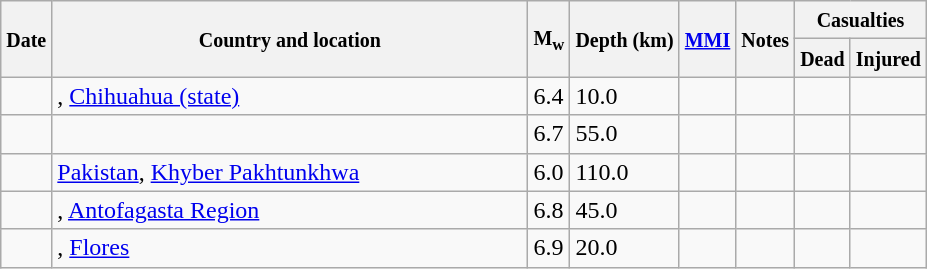<table class="wikitable sortable sort-under" style="border:1px black; margin-left:1em;">
<tr>
<th rowspan="2"><small>Date</small></th>
<th rowspan="2" style="width: 310px"><small>Country and location</small></th>
<th rowspan="2"><small>M<sub>w</sub></small></th>
<th rowspan="2"><small>Depth (km)</small></th>
<th rowspan="2"><small><a href='#'>MMI</a></small></th>
<th rowspan="2" class="unsortable"><small>Notes</small></th>
<th colspan="2"><small>Casualties</small></th>
</tr>
<tr>
<th><small>Dead</small></th>
<th><small>Injured</small></th>
</tr>
<tr>
<td></td>
<td>, <a href='#'>Chihuahua (state)</a></td>
<td>6.4</td>
<td>10.0</td>
<td></td>
<td></td>
<td></td>
<td></td>
</tr>
<tr>
<td></td>
<td></td>
<td>6.7</td>
<td>55.0</td>
<td></td>
<td></td>
<td></td>
<td></td>
</tr>
<tr>
<td></td>
<td> <a href='#'>Pakistan</a>, <a href='#'>Khyber Pakhtunkhwa</a></td>
<td>6.0</td>
<td>110.0</td>
<td></td>
<td></td>
<td></td>
<td></td>
</tr>
<tr>
<td></td>
<td>, <a href='#'>Antofagasta Region</a></td>
<td>6.8</td>
<td>45.0</td>
<td></td>
<td></td>
<td></td>
<td></td>
</tr>
<tr>
<td></td>
<td>, <a href='#'>Flores</a></td>
<td>6.9</td>
<td>20.0</td>
<td></td>
<td></td>
<td></td>
<td></td>
</tr>
</table>
